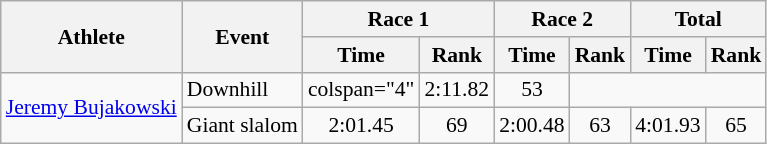<table class="wikitable" style="font-size:90%">
<tr>
<th rowspan="2">Athlete</th>
<th rowspan="2">Event</th>
<th colspan="2">Race 1</th>
<th colspan="2">Race 2</th>
<th colspan="2">Total</th>
</tr>
<tr>
<th>Time</th>
<th>Rank</th>
<th>Time</th>
<th>Rank</th>
<th>Time</th>
<th>Rank</th>
</tr>
<tr>
<td rowspan="2"><a href='#'>Jeremy Bujakowski</a></td>
<td>Downhill</td>
<td>colspan="4" </td>
<td align="center">2:11.82</td>
<td align="center">53</td>
</tr>
<tr>
<td>Giant slalom</td>
<td align="center">2:01.45</td>
<td align="center">69</td>
<td align="center">2:00.48</td>
<td align="center">63</td>
<td align="center">4:01.93</td>
<td align="center">65</td>
</tr>
</table>
